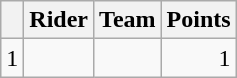<table class="wikitable">
<tr>
<th></th>
<th>Rider</th>
<th>Team</th>
<th>Points</th>
</tr>
<tr>
<td>1</td>
<td></td>
<td></td>
<td align=right>1</td>
</tr>
</table>
